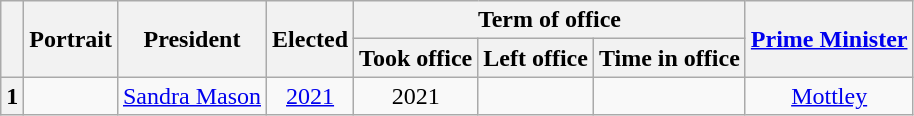<table class="wikitable" style="text-align:center">
<tr>
<th rowspan=2></th>
<th rowspan=2>Portrait</th>
<th rowspan=2>President<br></th>
<th rowspan=2>Elected</th>
<th colspan=3>Term of office</th>
<th rowspan=2><a href='#'>Prime Minister</a></th>
</tr>
<tr>
<th>Took office</th>
<th>Left office</th>
<th>Time in office</th>
</tr>
<tr>
<th>1</th>
<td></td>
<td><a href='#'>Sandra Mason</a><br></td>
<td><a href='#'>2021</a></td>
<td> 2021</td>
<td></td>
<td></td>
<td><a href='#'>Mottley</a></td>
</tr>
</table>
